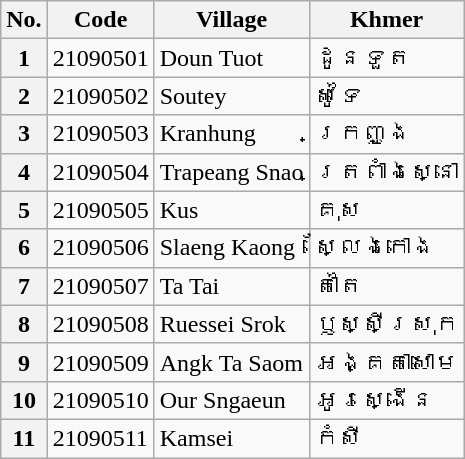<table class="wikitable sortable mw-collapsible">
<tr>
<th>No.</th>
<th>Code</th>
<th>Village</th>
<th>Khmer</th>
</tr>
<tr>
<th>1</th>
<td>21090501</td>
<td>Doun Tuot</td>
<td>ដូនទួត</td>
</tr>
<tr>
<th>2</th>
<td>21090502</td>
<td>Soutey</td>
<td>សូទៃ</td>
</tr>
<tr>
<th>3</th>
<td>21090503</td>
<td>Kranhung</td>
<td>ក្រញូង</td>
</tr>
<tr>
<th>4</th>
<td>21090504</td>
<td>Trapeang Snao</td>
<td>ត្រពាំងស្នោ</td>
</tr>
<tr>
<th>5</th>
<td>21090505</td>
<td>Kus</td>
<td>គុស</td>
</tr>
<tr>
<th>6</th>
<td>21090506</td>
<td>Slaeng Kaong</td>
<td>ស្លែងកោង</td>
</tr>
<tr>
<th>7</th>
<td>21090507</td>
<td>Ta Tai</td>
<td>តាតៃ</td>
</tr>
<tr>
<th>8</th>
<td>21090508</td>
<td>Ruessei Srok</td>
<td>ឫស្សីស្រុក</td>
</tr>
<tr>
<th>9</th>
<td>21090509</td>
<td>Angk Ta Saom</td>
<td>អង្គតាសោម</td>
</tr>
<tr>
<th>10</th>
<td>21090510</td>
<td>Our Sngaeun</td>
<td>អូរស្ងើន</td>
</tr>
<tr>
<th>11</th>
<td>21090511</td>
<td>Kamsei</td>
<td>កំសី</td>
</tr>
</table>
